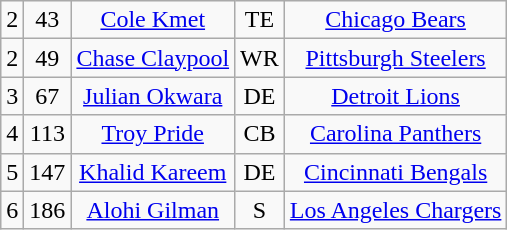<table class="wikitable" style="text-align:center">
<tr>
<td>2</td>
<td>43</td>
<td><a href='#'>Cole Kmet</a></td>
<td>TE</td>
<td><a href='#'>Chicago Bears</a></td>
</tr>
<tr>
<td>2</td>
<td>49</td>
<td><a href='#'>Chase Claypool</a></td>
<td>WR</td>
<td><a href='#'>Pittsburgh Steelers</a></td>
</tr>
<tr>
<td>3</td>
<td>67</td>
<td><a href='#'>Julian Okwara</a></td>
<td>DE</td>
<td><a href='#'>Detroit Lions</a></td>
</tr>
<tr>
<td>4</td>
<td>113</td>
<td><a href='#'>Troy Pride</a></td>
<td>CB</td>
<td><a href='#'>Carolina Panthers</a></td>
</tr>
<tr>
<td>5</td>
<td>147</td>
<td><a href='#'>Khalid Kareem</a></td>
<td>DE</td>
<td><a href='#'>Cincinnati Bengals</a></td>
</tr>
<tr>
<td>6</td>
<td>186</td>
<td><a href='#'>Alohi Gilman</a></td>
<td>S</td>
<td><a href='#'>Los Angeles Chargers</a></td>
</tr>
</table>
